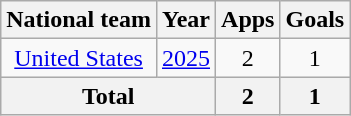<table class="wikitable" style="text-align:center">
<tr>
<th>National team</th>
<th>Year</th>
<th>Apps</th>
<th>Goals</th>
</tr>
<tr>
<td><a href='#'>United States</a></td>
<td><a href='#'>2025</a></td>
<td>2</td>
<td>1</td>
</tr>
<tr>
<th colspan="2">Total</th>
<th>2</th>
<th>1</th>
</tr>
</table>
